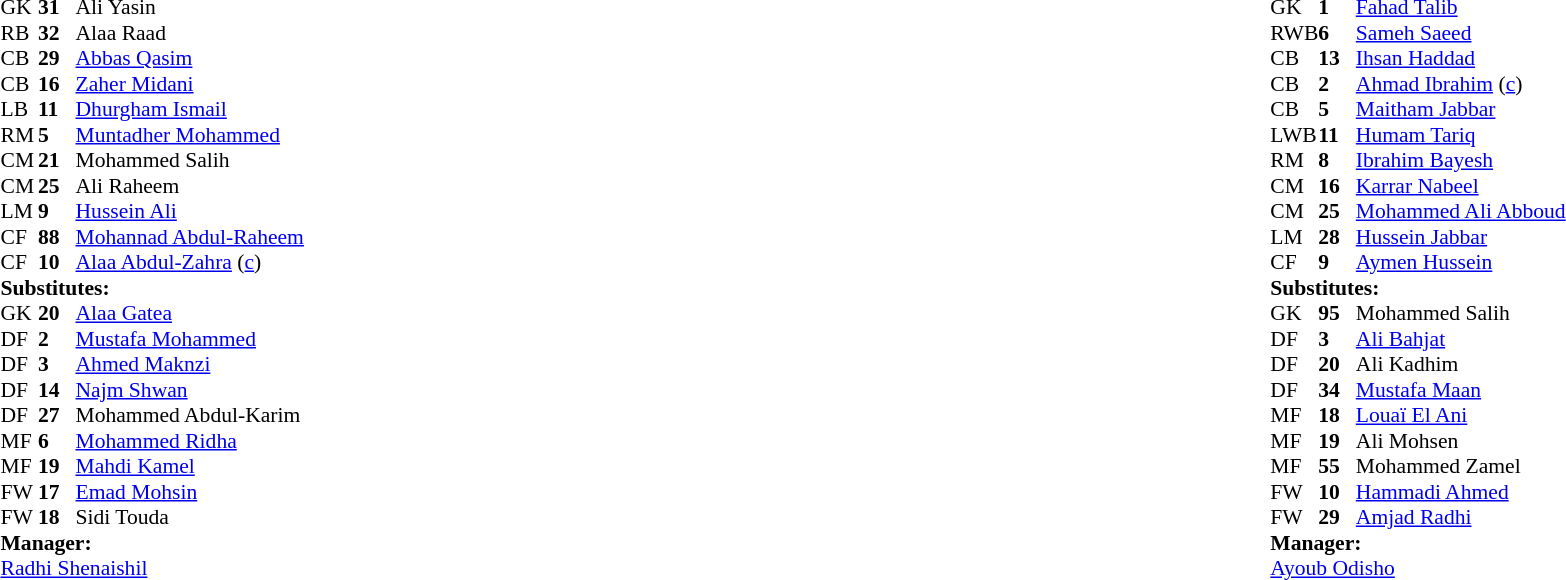<table style="width:100%">
<tr>
<td style="vertical-align:top; width:40%"><br><table style="font-size: 90%" cellspacing="0" cellpadding="0">
<tr>
<th width=25></th>
<th width=25></th>
</tr>
<tr>
<td>GK</td>
<td><strong>31</strong></td>
<td> Ali Yasin</td>
</tr>
<tr>
<td>RB</td>
<td><strong>32</strong></td>
<td> Alaa Raad</td>
</tr>
<tr>
<td>CB</td>
<td><strong>29</strong></td>
<td> <a href='#'>Abbas Qasim</a></td>
<td></td>
</tr>
<tr>
<td>CB</td>
<td><strong>16</strong></td>
<td> <a href='#'>Zaher Midani</a></td>
</tr>
<tr>
<td>LB</td>
<td><strong>11</strong></td>
<td> <a href='#'>Dhurgham Ismail</a></td>
</tr>
<tr>
<td>RM</td>
<td><strong>5</strong></td>
<td> <a href='#'>Muntadher Mohammed</a></td>
</tr>
<tr>
<td>CM</td>
<td><strong>21</strong></td>
<td> Mohammed Salih</td>
</tr>
<tr>
<td>CM</td>
<td><strong>25</strong></td>
<td> Ali Raheem</td>
</tr>
<tr>
<td>LM</td>
<td><strong>9</strong></td>
<td> <a href='#'>Hussein Ali</a></td>
</tr>
<tr>
<td>CF</td>
<td><strong>88</strong></td>
<td> <a href='#'>Mohannad Abdul-Raheem</a></td>
</tr>
<tr>
<td>CF</td>
<td><strong>10</strong></td>
<td> <a href='#'>Alaa Abdul-Zahra</a> (<a href='#'>c</a>)</td>
<td></td>
<td></td>
</tr>
<tr>
<td colspan=3><strong>Substitutes:</strong></td>
</tr>
<tr>
<td>GK</td>
<td><strong>20</strong></td>
<td> <a href='#'>Alaa Gatea</a></td>
</tr>
<tr>
<td>DF</td>
<td><strong>2</strong></td>
<td> <a href='#'>Mustafa Mohammed</a></td>
</tr>
<tr>
<td>DF</td>
<td><strong>3</strong></td>
<td> <a href='#'>Ahmed Maknzi</a></td>
</tr>
<tr>
<td>DF</td>
<td><strong>14</strong></td>
<td> <a href='#'>Najm Shwan</a></td>
</tr>
<tr>
<td>DF</td>
<td><strong>27</strong></td>
<td> Mohammed Abdul-Karim</td>
</tr>
<tr>
<td>MF</td>
<td><strong>6</strong></td>
<td> <a href='#'>Mohammed Ridha</a></td>
</tr>
<tr>
<td>MF</td>
<td><strong>19</strong></td>
<td> <a href='#'>Mahdi Kamel</a></td>
<td></td>
<td></td>
</tr>
<tr>
<td>FW</td>
<td><strong>17</strong></td>
<td> <a href='#'>Emad Mohsin</a></td>
</tr>
<tr>
<td>FW</td>
<td><strong>18</strong></td>
<td> Sidi Touda</td>
</tr>
<tr>
<td colspan=3><strong>Manager:</strong></td>
</tr>
<tr>
<td colspan=4> <a href='#'>Radhi Shenaishil</a></td>
</tr>
</table>
</td>
<td valign="top"></td>
<td style="vertical-align:top; width:50%"><br><table cellspacing="0" cellpadding="0" style="font-size:90%; margin:auto">
<tr>
<th width=25></th>
<th width=25></th>
</tr>
<tr>
<td>GK</td>
<td><strong>1</strong></td>
<td> <a href='#'>Fahad Talib</a></td>
<td></td>
<td></td>
</tr>
<tr>
<td>RWB</td>
<td><strong>6</strong></td>
<td> <a href='#'>Sameh Saeed</a></td>
</tr>
<tr>
<td>CB</td>
<td><strong>13</strong></td>
<td> <a href='#'>Ihsan Haddad</a></td>
</tr>
<tr>
<td>CB</td>
<td><strong>2</strong></td>
<td> <a href='#'>Ahmad Ibrahim</a> (<a href='#'>c</a>)</td>
</tr>
<tr>
<td>CB</td>
<td><strong>5</strong></td>
<td> <a href='#'>Maitham Jabbar</a></td>
</tr>
<tr>
<td>LWB</td>
<td><strong>11</strong></td>
<td> <a href='#'>Humam Tariq</a></td>
</tr>
<tr>
<td>RM</td>
<td><strong>8</strong></td>
<td> <a href='#'>Ibrahim Bayesh</a></td>
</tr>
<tr>
<td>CM</td>
<td><strong>16</strong></td>
<td> <a href='#'>Karrar Nabeel</a></td>
</tr>
<tr>
<td>CM</td>
<td><strong>25</strong></td>
<td> <a href='#'>Mohammed Ali Abboud</a></td>
<td></td>
<td></td>
</tr>
<tr>
<td>LM</td>
<td><strong>28</strong></td>
<td> <a href='#'>Hussein Jabbar</a></td>
<td></td>
<td></td>
</tr>
<tr>
<td>CF</td>
<td><strong>9</strong></td>
<td> <a href='#'>Aymen Hussein</a></td>
<td></td>
</tr>
<tr>
<td colspan=3><strong>Substitutes:</strong></td>
</tr>
<tr>
<td>GK</td>
<td><strong>95</strong></td>
<td> Mohammed Salih</td>
<td></td>
<td></td>
</tr>
<tr>
<td>DF</td>
<td><strong>3</strong></td>
<td> <a href='#'>Ali Bahjat</a></td>
</tr>
<tr>
<td>DF</td>
<td><strong>20</strong></td>
<td> Ali Kadhim</td>
</tr>
<tr>
<td>DF</td>
<td><strong>34</strong></td>
<td> <a href='#'>Mustafa Maan</a></td>
</tr>
<tr>
<td>MF</td>
<td><strong>18</strong></td>
<td> <a href='#'>Louaï El Ani</a></td>
<td></td>
<td></td>
</tr>
<tr>
<td>MF</td>
<td><strong>19</strong></td>
<td> Ali Mohsen</td>
</tr>
<tr>
<td>MF</td>
<td><strong>55</strong></td>
<td> Mohammed Zamel</td>
</tr>
<tr>
<td>FW</td>
<td><strong>10</strong></td>
<td> <a href='#'>Hammadi Ahmed</a></td>
<td></td>
<td></td>
</tr>
<tr>
<td>FW</td>
<td><strong>29</strong></td>
<td> <a href='#'>Amjad Radhi</a></td>
</tr>
<tr>
<td colspan=3><strong>Manager:</strong></td>
</tr>
<tr>
<td colspan=3> <a href='#'>Ayoub Odisho</a></td>
</tr>
</table>
</td>
</tr>
</table>
